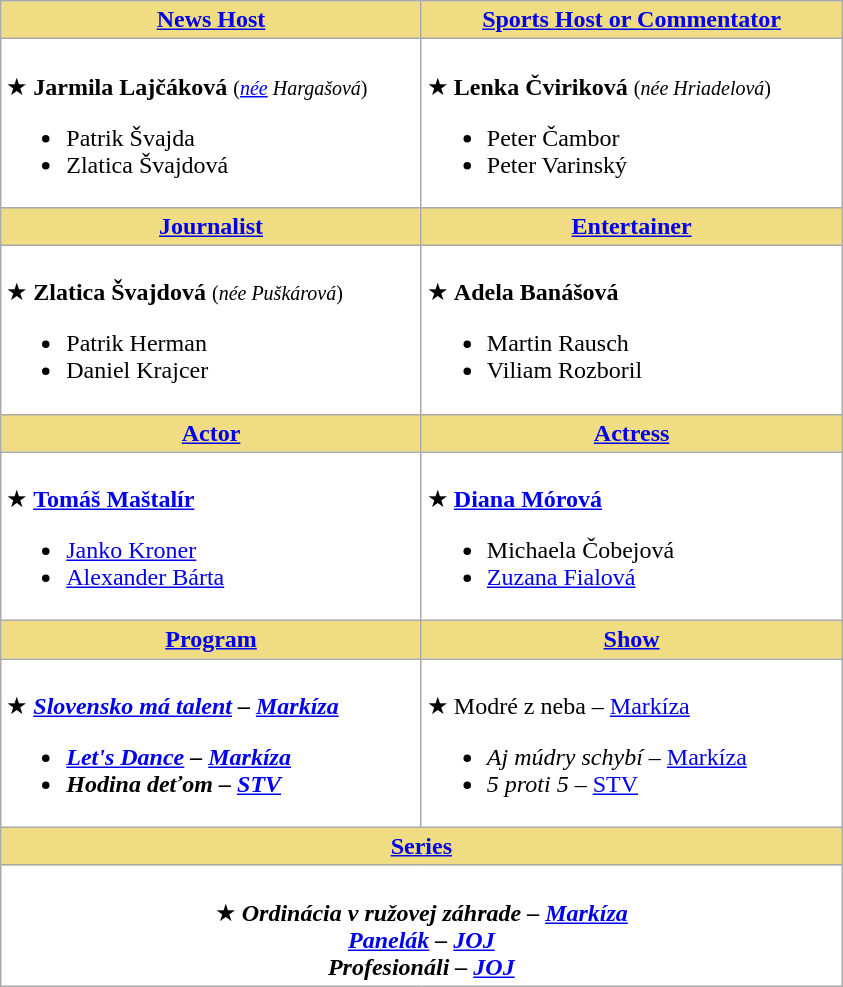<table class=wikitable style="background:white">
<tr>
<th style=background:#F0DC82 width=273><a href='#'>News Host</a></th>
<th style=background:#F0DC82 width=273><a href='#'>Sports Host or Commentator</a></th>
</tr>
<tr>
<td scope=row valign=top><br>★ <strong>Jarmila Lajčáková</strong>  <small>(<em><a href='#'>née</a> Hargašová</em>)</small><ul><li>Patrik Švajda</li><li>Zlatica Švajdová</li></ul></td>
<td scope=row valign=top><br>★ <strong>Lenka Čviriková</strong> <small>(<em>née Hriadelová</em>)</small><ul><li>Peter Čambor</li><li>Peter Varinský</li></ul></td>
</tr>
<tr>
<th style=background:#F0DC82 width=273><a href='#'>Journalist</a></th>
<th style=background:#F0DC82 width=273><a href='#'>Entertainer</a></th>
</tr>
<tr>
<td scope=row valign=top><br>★ <strong>Zlatica Švajdová</strong> <small>(<em>née Puškárová</em>)</small><ul><li>Patrik Herman</li><li>Daniel Krajcer</li></ul></td>
<td scope=row valign=top><br>★ <strong>Adela Banášová</strong><ul><li>Martin Rausch</li><li>Viliam Rozboril</li></ul></td>
</tr>
<tr>
<th style=background:#F0DC82 width=273><a href='#'>Actor</a></th>
<th style=background:#F0DC82 width=273><a href='#'>Actress</a></th>
</tr>
<tr>
<td scope=row valign=top><br>★ <strong><a href='#'>Tomáš Maštalír</a></strong><ul><li><a href='#'>Janko Kroner</a></li><li><a href='#'>Alexander Bárta</a></li></ul></td>
<td scope=row valign=top><br>★ <strong><a href='#'>Diana Mórová</a></strong><ul><li>Michaela Čobejová</li><li><a href='#'>Zuzana Fialová</a></li></ul></td>
</tr>
<tr>
<th style=background:#F0DC82 width=273><a href='#'>Program</a></th>
<th style=background:#F0DC82 width=273><a href='#'>Show</a></th>
</tr>
<tr>
<td scope=row valign=top><br>★ <strong><em><a href='#'>Slovensko má talent</a><em> – <a href='#'>Markíza</a><strong><ul><li></em><a href='#'>Let's Dance</a><em> – <a href='#'>Markíza</a></li><li></em>Hodina deťom<em> – <a href='#'>STV</a></li></ul></td>
<td scope=row valign=top><br>★ </em></strong>Modré z neba</em> – <a href='#'>Markíza</a></strong><ul><li><em>Aj múdry schybí</em> – <a href='#'>Markíza</a></li><li><em>5 proti 5</em> – <a href='#'>STV</a></li></ul></td>
</tr>
<tr>
<th colspan=2 style=background:#F0DC82 width=524><a href='#'>Series</a></th>
</tr>
<tr>
<td colspan=2 align=center><br>★ <strong><em>Ordinácia v ružovej záhrade<em> – <a href='#'>Markíza</a><strong> <br></em><a href='#'>Panelák</a><em> – <a href='#'>JOJ</a> <br></em>Profesionáli<em> – <a href='#'>JOJ</a></td>
</tr>
</table>
